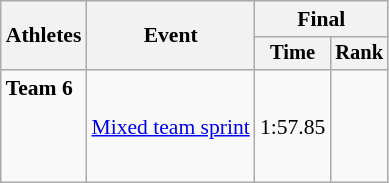<table class="wikitable" style="font-size:90%">
<tr>
<th rowspan="2">Athletes</th>
<th rowspan="2">Event</th>
<th colspan="2">Final</th>
</tr>
<tr style="font-size:95%">
<th>Time</th>
<th>Rank</th>
</tr>
<tr align=center>
<td align=left><strong>Team 6</strong><br><br><br><br></td>
<td align=left><a href='#'>Mixed team sprint</a></td>
<td>1:57.85</td>
<td></td>
</tr>
</table>
